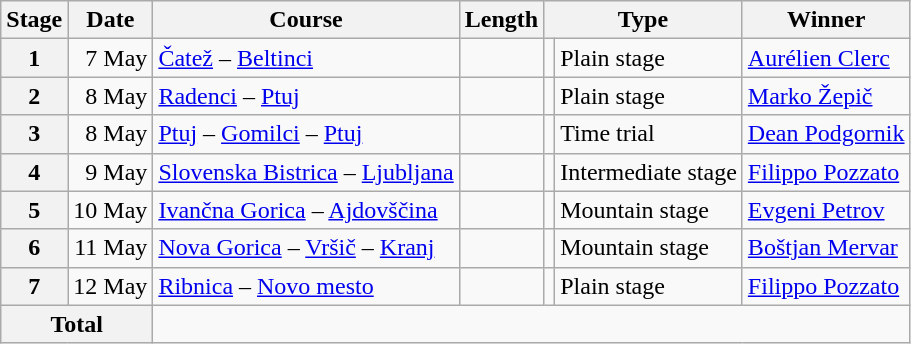<table class="wikitable">
<tr>
<th>Stage</th>
<th>Date</th>
<th>Course</th>
<th>Length</th>
<th colspan="2">Type</th>
<th>Winner</th>
</tr>
<tr>
<th style="text-align:center">1</th>
<td align=right>7 May</td>
<td><a href='#'>Čatež</a> – <a href='#'>Beltinci</a></td>
<td style="text-align:center;"></td>
<td></td>
<td>Plain stage</td>
<td> <a href='#'>Aurélien Clerc</a></td>
</tr>
<tr>
<th style="text-align:center">2</th>
<td align=right>8 May</td>
<td><a href='#'>Radenci</a> – <a href='#'>Ptuj</a></td>
<td style="text-align:center;"></td>
<td></td>
<td>Plain stage</td>
<td> <a href='#'>Marko Žepič</a></td>
</tr>
<tr>
<th style="text-align:center">3</th>
<td align=right>8 May</td>
<td><a href='#'>Ptuj</a> – <a href='#'>Gomilci</a> – <a href='#'>Ptuj</a></td>
<td style="text-align:center;"></td>
<td></td>
<td>Time trial</td>
<td> <a href='#'>Dean Podgornik</a></td>
</tr>
<tr>
<th style="text-align:center">4</th>
<td align=right>9 May</td>
<td><a href='#'>Slovenska Bistrica</a> – <a href='#'>Ljubljana</a></td>
<td style="text-align:center;"></td>
<td></td>
<td>Intermediate stage</td>
<td> <a href='#'>Filippo Pozzato</a></td>
</tr>
<tr>
<th style="text-align:center">5</th>
<td align=right>10 May</td>
<td><a href='#'>Ivančna Gorica</a> – <a href='#'>Ajdovščina</a></td>
<td style="text-align:center;"></td>
<td></td>
<td>Mountain stage</td>
<td> <a href='#'>Evgeni Petrov</a></td>
</tr>
<tr>
<th style="text-align:center">6</th>
<td align=right>11 May</td>
<td><a href='#'>Nova Gorica</a> – <a href='#'>Vršič</a> – <a href='#'>Kranj</a></td>
<td style="text-align:center;"></td>
<td></td>
<td>Mountain stage</td>
<td> <a href='#'>Boštjan Mervar</a></td>
</tr>
<tr>
<th style="text-align:center">7</th>
<td align=right>12 May</td>
<td><a href='#'>Ribnica</a> – <a href='#'>Novo mesto</a></td>
<td style="text-align:center;"></td>
<td></td>
<td>Plain stage</td>
<td> <a href='#'>Filippo Pozzato</a></td>
</tr>
<tr>
<th colspan="2">Total</th>
<td colspan="5" style="text-align:center;"></td>
</tr>
</table>
